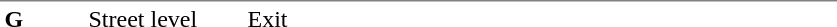<table table border=0 cellspacing=0 cellpadding=3>
<tr>
<td style="border-top:solid 1px gray;" width=50 valign=top><strong>G</strong></td>
<td style="border-top:solid 1px gray;" width=100 valign=top>Street level</td>
<td style="border-top:solid 1px gray;" width=390 valign=top>Exit</td>
</tr>
</table>
